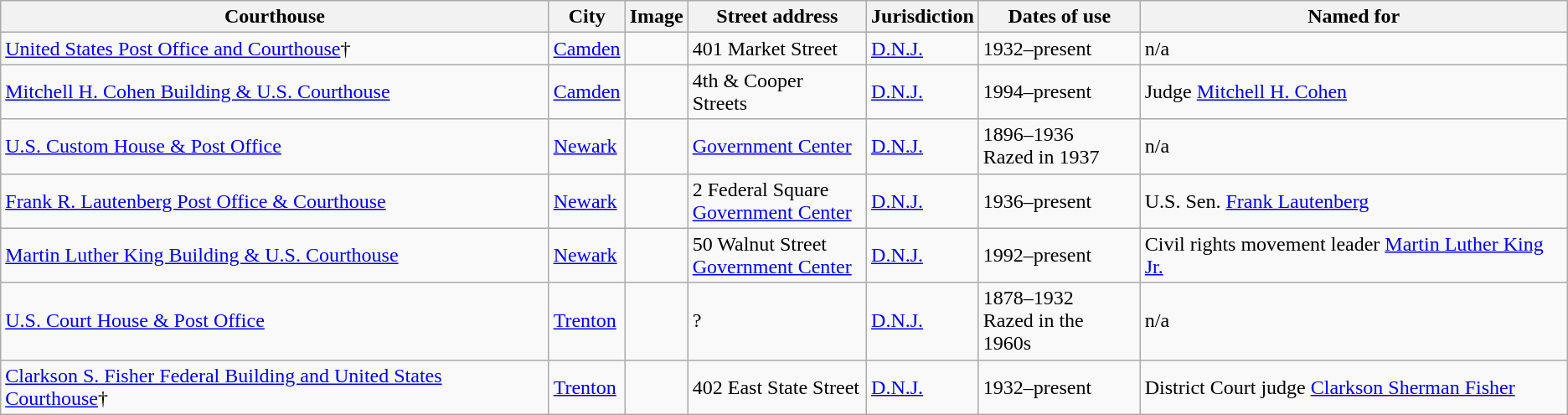<table class="wikitable sortable sticky-header sort-under">
<tr>
<th>Courthouse</th>
<th>City</th>
<th>Image</th>
<th>Street address</th>
<th>Jurisdiction</th>
<th>Dates of use</th>
<th>Named for</th>
</tr>
<tr>
<td><a href='#'>United States Post Office and Courthouse</a>†</td>
<td><a href='#'>Camden</a></td>
<td></td>
<td>401 Market Street</td>
<td><a href='#'>D.N.J.</a></td>
<td>1932–present</td>
<td>n/a</td>
</tr>
<tr>
<td><a href='#'>Mitchell H. Cohen Building & U.S. Courthouse</a></td>
<td><a href='#'>Camden</a></td>
<td></td>
<td>4th & Cooper Streets</td>
<td><a href='#'>D.N.J.</a></td>
<td>1994–present</td>
<td>Judge <a href='#'>Mitchell H. Cohen</a></td>
</tr>
<tr>
<td><a href='#'>U.S. Custom House & Post Office</a></td>
<td><a href='#'>Newark</a></td>
<td></td>
<td><a href='#'>Government Center</a></td>
<td><a href='#'>D.N.J.</a></td>
<td>1896–1936<br>Razed in 1937</td>
<td>n/a</td>
</tr>
<tr>
<td><a href='#'>Frank R. Lautenberg Post Office & Courthouse</a></td>
<td><a href='#'>Newark</a></td>
<td></td>
<td>2 Federal Square<br><a href='#'>Government Center</a></td>
<td><a href='#'>D.N.J.</a></td>
<td>1936–present</td>
<td>U.S. Sen. <a href='#'>Frank Lautenberg</a></td>
</tr>
<tr>
<td><a href='#'>Martin Luther King Building & U.S. Courthouse</a></td>
<td><a href='#'>Newark</a></td>
<td></td>
<td>50 Walnut Street<br><a href='#'>Government Center</a></td>
<td><a href='#'>D.N.J.</a></td>
<td>1992–present</td>
<td>Civil rights movement leader <a href='#'>Martin Luther King Jr.</a></td>
</tr>
<tr>
<td><a href='#'>U.S. Court House & Post Office</a></td>
<td><a href='#'>Trenton</a></td>
<td></td>
<td>?</td>
<td><a href='#'>D.N.J.</a></td>
<td>1878–1932<br>Razed in the 1960s</td>
<td>n/a</td>
</tr>
<tr>
<td><a href='#'>Clarkson S. Fisher Federal Building and United States Courthouse</a>†</td>
<td><a href='#'>Trenton</a></td>
<td></td>
<td>402 East State Street</td>
<td><a href='#'>D.N.J.</a></td>
<td>1932–present</td>
<td>District Court judge <a href='#'>Clarkson Sherman Fisher</a></td>
</tr>
</table>
